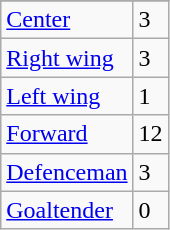<table class="wikitable">
<tr>
</tr>
<tr>
<td><a href='#'>Center</a></td>
<td>3</td>
</tr>
<tr>
<td><a href='#'>Right wing</a></td>
<td>3</td>
</tr>
<tr>
<td><a href='#'>Left wing</a></td>
<td>1</td>
</tr>
<tr>
<td><a href='#'>Forward</a></td>
<td>12</td>
</tr>
<tr>
<td><a href='#'>Defenceman</a></td>
<td>3</td>
</tr>
<tr>
<td><a href='#'>Goaltender</a></td>
<td>0</td>
</tr>
</table>
